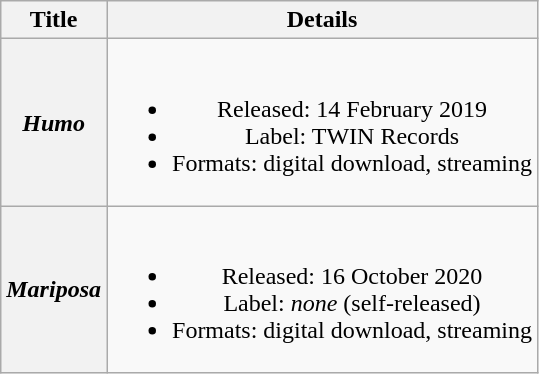<table class="wikitable plainrowheaders" style="text-align:center">
<tr>
<th scope="col">Title</th>
<th scope="col">Details</th>
</tr>
<tr>
<th scope="row"><em>Humo</em></th>
<td><br><ul><li>Released: 14 February 2019</li><li>Label: TWIN Records</li><li>Formats: digital download, streaming</li></ul></td>
</tr>
<tr>
<th scope="row"><em>Mariposa</em></th>
<td><br><ul><li>Released: 16 October 2020</li><li>Label: <em>none</em> (self-released)</li><li>Formats: digital download, streaming</li></ul></td>
</tr>
</table>
